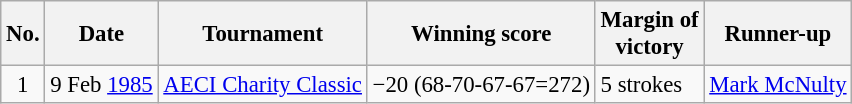<table class="wikitable" style="font-size:95%;">
<tr>
<th>No.</th>
<th>Date</th>
<th>Tournament</th>
<th>Winning score</th>
<th>Margin of<br>victory</th>
<th>Runner-up</th>
</tr>
<tr>
<td align=center>1</td>
<td align=right>9 Feb <a href='#'>1985</a></td>
<td><a href='#'>AECI Charity Classic</a></td>
<td>−20 (68-70-67-67=272)</td>
<td>5 strokes</td>
<td> <a href='#'>Mark McNulty</a></td>
</tr>
</table>
